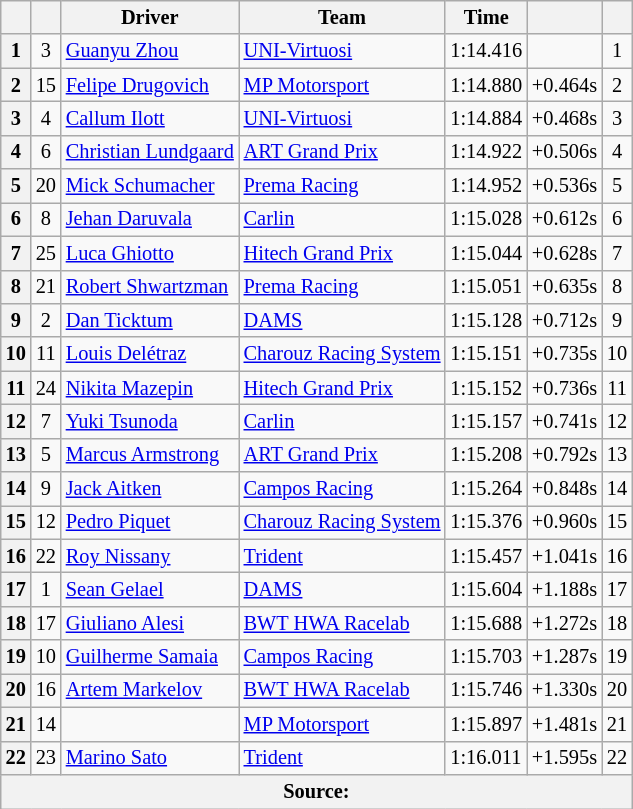<table class="wikitable" style="font-size:85%">
<tr>
<th scope="col"></th>
<th scope="col"></th>
<th scope="col">Driver</th>
<th scope="col">Team</th>
<th scope="col">Time</th>
<th scope="col"></th>
<th scope="col"></th>
</tr>
<tr>
<th scope="row">1</th>
<td align="center">3</td>
<td> <a href='#'>Guanyu Zhou</a></td>
<td><a href='#'>UNI-Virtuosi</a></td>
<td>1:14.416</td>
<td align="center"></td>
<td align="center">1</td>
</tr>
<tr>
<th scope="row">2</th>
<td align="center">15</td>
<td> <a href='#'>Felipe Drugovich</a></td>
<td><a href='#'>MP Motorsport</a></td>
<td>1:14.880</td>
<td align="center">+0.464s</td>
<td align="center">2</td>
</tr>
<tr>
<th scope="row">3</th>
<td align="center">4</td>
<td> <a href='#'>Callum Ilott</a></td>
<td><a href='#'>UNI-Virtuosi</a></td>
<td>1:14.884</td>
<td align="center">+0.468s</td>
<td align="center">3</td>
</tr>
<tr>
<th scope="row">4</th>
<td align="center">6</td>
<td> <a href='#'>Christian Lundgaard</a></td>
<td><a href='#'>ART Grand Prix</a></td>
<td>1:14.922</td>
<td align="center">+0.506s</td>
<td align="center">4</td>
</tr>
<tr>
<th scope="row">5</th>
<td align="center">20</td>
<td> <a href='#'>Mick Schumacher</a></td>
<td><a href='#'>Prema Racing</a></td>
<td>1:14.952</td>
<td align="center">+0.536s</td>
<td align="center">5</td>
</tr>
<tr>
<th scope="row">6</th>
<td align="center">8</td>
<td> <a href='#'>Jehan Daruvala</a></td>
<td><a href='#'>Carlin</a></td>
<td>1:15.028</td>
<td align="center">+0.612s</td>
<td align="center">6</td>
</tr>
<tr>
<th scope="row">7</th>
<td align="center">25</td>
<td> <a href='#'>Luca Ghiotto</a></td>
<td><a href='#'>Hitech Grand Prix</a></td>
<td>1:15.044</td>
<td align="center">+0.628s</td>
<td align="center">7</td>
</tr>
<tr>
<th scope="row">8</th>
<td align="center">21</td>
<td> <a href='#'>Robert Shwartzman</a></td>
<td><a href='#'>Prema Racing</a></td>
<td>1:15.051</td>
<td align="center">+0.635s</td>
<td align="center">8</td>
</tr>
<tr>
<th scope="row">9</th>
<td align="center">2</td>
<td> <a href='#'>Dan Ticktum</a></td>
<td><a href='#'>DAMS</a></td>
<td>1:15.128</td>
<td align="center">+0.712s</td>
<td align="center">9</td>
</tr>
<tr>
<th scope="row">10</th>
<td align="center">11</td>
<td> <a href='#'>Louis Delétraz</a></td>
<td><a href='#'>Charouz Racing System</a></td>
<td>1:15.151</td>
<td align="center">+0.735s</td>
<td align="center">10</td>
</tr>
<tr>
<th scope="row">11</th>
<td align="center">24</td>
<td> <a href='#'>Nikita Mazepin</a></td>
<td><a href='#'>Hitech Grand Prix</a></td>
<td>1:15.152</td>
<td align="center">+0.736s</td>
<td align="center">11</td>
</tr>
<tr>
<th scope="row">12</th>
<td align="center">7</td>
<td> <a href='#'>Yuki Tsunoda</a></td>
<td><a href='#'>Carlin</a></td>
<td>1:15.157</td>
<td align="center">+0.741s</td>
<td align="center">12</td>
</tr>
<tr>
<th scope="row">13</th>
<td align="center">5</td>
<td> <a href='#'>Marcus Armstrong</a></td>
<td><a href='#'>ART Grand Prix</a></td>
<td>1:15.208</td>
<td align="center">+0.792s</td>
<td align="center">13</td>
</tr>
<tr>
<th scope="row">14</th>
<td align="center">9</td>
<td> <a href='#'>Jack Aitken</a></td>
<td><a href='#'>Campos Racing</a></td>
<td>1:15.264</td>
<td align="center">+0.848s</td>
<td align="center">14</td>
</tr>
<tr>
<th scope="row">15</th>
<td align="center">12</td>
<td> <a href='#'>Pedro Piquet</a></td>
<td><a href='#'>Charouz Racing System</a></td>
<td>1:15.376</td>
<td align="center">+0.960s</td>
<td align="center">15</td>
</tr>
<tr>
<th scope="row">16</th>
<td align="center">22</td>
<td> <a href='#'>Roy Nissany</a></td>
<td><a href='#'>Trident</a></td>
<td>1:15.457</td>
<td align="center">+1.041s</td>
<td align="center">16</td>
</tr>
<tr>
<th scope="row">17</th>
<td align="center">1</td>
<td> <a href='#'>Sean Gelael</a></td>
<td><a href='#'>DAMS</a></td>
<td>1:15.604</td>
<td align="center">+1.188s</td>
<td align="center">17</td>
</tr>
<tr>
<th>18</th>
<td>17</td>
<td> <a href='#'>Giuliano Alesi</a></td>
<td><a href='#'>BWT HWA Racelab</a></td>
<td>1:15.688</td>
<td>+1.272s</td>
<td>18</td>
</tr>
<tr>
<th>19</th>
<td>10</td>
<td> <a href='#'>Guilherme Samaia</a></td>
<td><a href='#'>Campos Racing</a></td>
<td>1:15.703</td>
<td>+1.287s</td>
<td>19</td>
</tr>
<tr>
<th>20</th>
<td>16</td>
<td> <a href='#'>Artem Markelov</a></td>
<td><a href='#'>BWT HWA Racelab</a></td>
<td>1:15.746</td>
<td>+1.330s</td>
<td>20</td>
</tr>
<tr>
<th>21</th>
<td>14</td>
<td></td>
<td><a href='#'>MP Motorsport</a></td>
<td>1:15.897</td>
<td>+1.481s</td>
<td>21</td>
</tr>
<tr>
<th>22</th>
<td>23</td>
<td> <a href='#'>Marino Sato</a></td>
<td><a href='#'>Trident</a></td>
<td>1:16.011</td>
<td>+1.595s</td>
<td>22</td>
</tr>
<tr>
<th colspan="7">Source: </th>
</tr>
</table>
